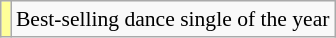<table class="wikitable plainrowheaders" style="font-size:90%;">
<tr>
<td bgcolor=#FFFF99 align=center></td>
<td>Best-selling dance single of the year</td>
</tr>
</table>
